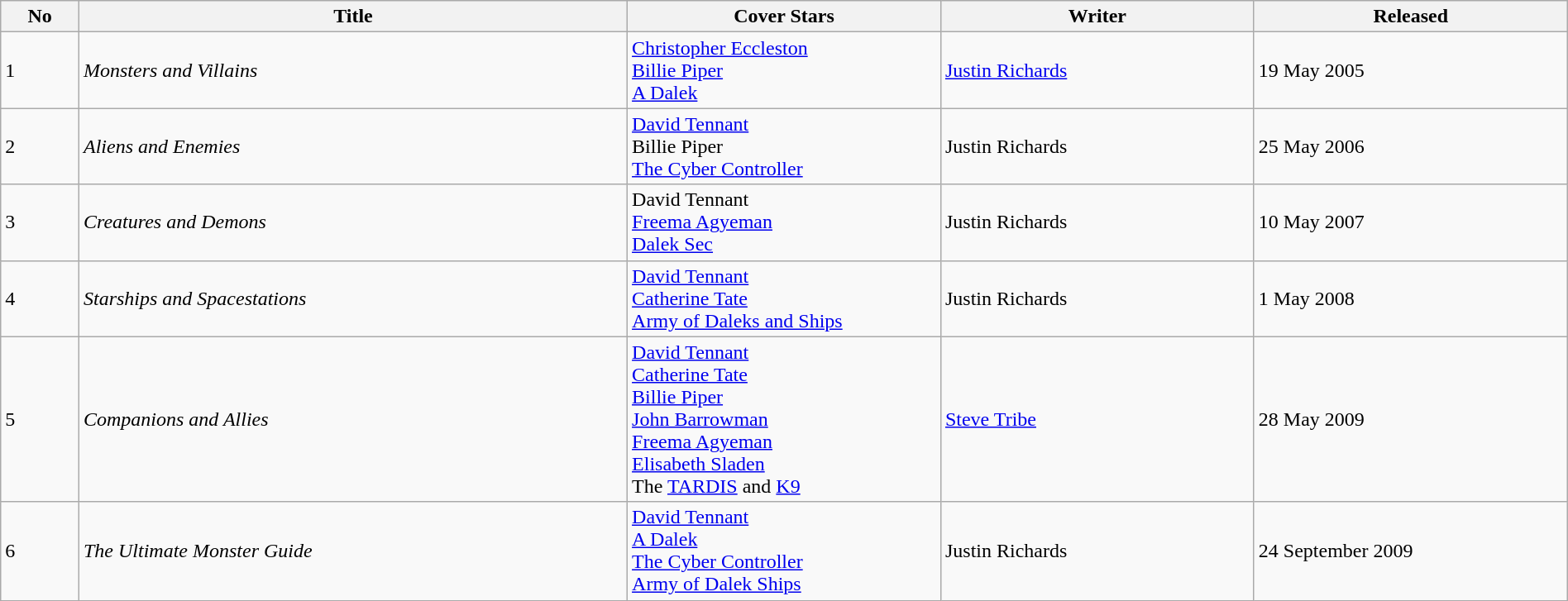<table class="wikitable" width=100%>
<tr>
<th width=5%>No</th>
<th width=35%>Title</th>
<th width=20%>Cover Stars</th>
<th width=20%>Writer</th>
<th width=20%>Released</th>
</tr>
<tr>
<td>1</td>
<td><em>Monsters and Villains</em></td>
<td><a href='#'>Christopher Eccleston</a><br><a href='#'>Billie Piper</a><br><a href='#'>A Dalek</a></td>
<td><a href='#'>Justin Richards</a></td>
<td>19 May 2005</td>
</tr>
<tr>
<td>2</td>
<td><em>Aliens and Enemies</em></td>
<td><a href='#'>David Tennant</a><br>Billie Piper<br><a href='#'>The Cyber Controller</a></td>
<td>Justin Richards</td>
<td>25 May 2006</td>
</tr>
<tr>
<td>3</td>
<td><em>Creatures and Demons</em></td>
<td>David Tennant<br><a href='#'>Freema Agyeman</a><br><a href='#'>Dalek Sec</a></td>
<td>Justin Richards</td>
<td>10 May 2007</td>
</tr>
<tr>
<td>4</td>
<td><em>Starships and Spacestations</em></td>
<td><a href='#'>David Tennant</a><br><a href='#'>Catherine Tate</a><br><a href='#'>Army of Daleks and Ships</a></td>
<td>Justin Richards</td>
<td>1 May 2008</td>
</tr>
<tr>
<td>5</td>
<td><em>Companions and Allies</em></td>
<td><a href='#'>David Tennant</a><br><a href='#'>Catherine Tate</a><br><a href='#'>Billie Piper</a><br><a href='#'>John Barrowman</a><br><a href='#'>Freema Agyeman</a><br><a href='#'>Elisabeth Sladen</a><br>The <a href='#'>TARDIS</a> and <a href='#'>K9</a></td>
<td><a href='#'>Steve Tribe</a></td>
<td>28 May 2009</td>
</tr>
<tr>
<td>6</td>
<td><em>The Ultimate Monster Guide</em></td>
<td><a href='#'>David Tennant</a><br><a href='#'>A Dalek</a><br><a href='#'>The Cyber Controller</a><br><a href='#'>Army of Dalek Ships</a></td>
<td>Justin Richards</td>
<td>24 September 2009</td>
</tr>
</table>
